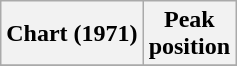<table class="wikitable sortable plainrowheaders">
<tr>
<th>Chart (1971)</th>
<th>Peak<br>position</th>
</tr>
<tr>
</tr>
</table>
